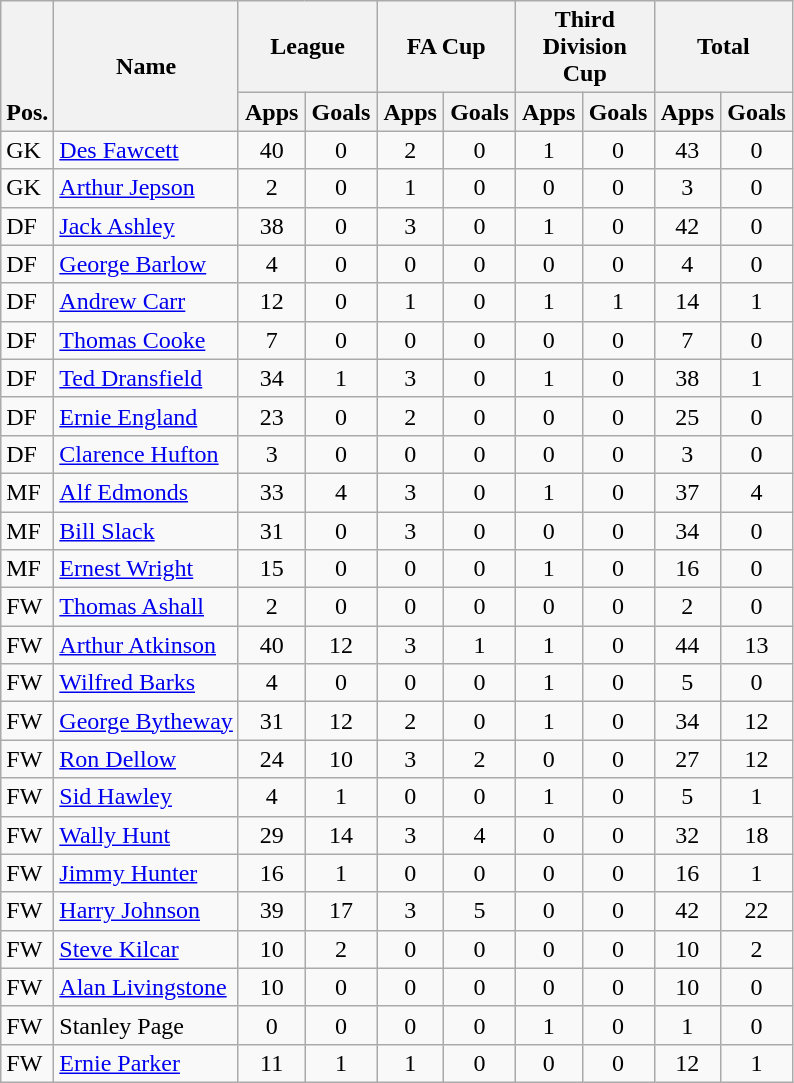<table class="wikitable" style="text-align:center">
<tr>
<th rowspan="2" valign="bottom">Pos.</th>
<th rowspan="2">Name</th>
<th colspan="2" width="85">League</th>
<th colspan="2" width="85">FA Cup</th>
<th colspan="2" width="85">Third Division Cup</th>
<th colspan="2" width="85">Total</th>
</tr>
<tr>
<th>Apps</th>
<th>Goals</th>
<th>Apps</th>
<th>Goals</th>
<th>Apps</th>
<th>Goals</th>
<th>Apps</th>
<th>Goals</th>
</tr>
<tr>
<td align="left">GK</td>
<td align="left"> <a href='#'>Des Fawcett</a></td>
<td>40</td>
<td>0</td>
<td>2</td>
<td>0</td>
<td>1</td>
<td>0</td>
<td>43</td>
<td>0</td>
</tr>
<tr>
<td align="left">GK</td>
<td align="left"> <a href='#'>Arthur Jepson</a></td>
<td>2</td>
<td>0</td>
<td>1</td>
<td>0</td>
<td>0</td>
<td>0</td>
<td>3</td>
<td>0</td>
</tr>
<tr>
<td align="left">DF</td>
<td align="left"> <a href='#'>Jack Ashley</a></td>
<td>38</td>
<td>0</td>
<td>3</td>
<td>0</td>
<td>1</td>
<td>0</td>
<td>42</td>
<td>0</td>
</tr>
<tr>
<td align="left">DF</td>
<td align="left"> <a href='#'>George Barlow</a></td>
<td>4</td>
<td>0</td>
<td>0</td>
<td>0</td>
<td>0</td>
<td>0</td>
<td>4</td>
<td>0</td>
</tr>
<tr>
<td align="left">DF</td>
<td align="left"> <a href='#'>Andrew Carr</a></td>
<td>12</td>
<td>0</td>
<td>1</td>
<td>0</td>
<td>1</td>
<td>1</td>
<td>14</td>
<td>1</td>
</tr>
<tr>
<td align="left">DF</td>
<td align="left"> <a href='#'>Thomas Cooke</a></td>
<td>7</td>
<td>0</td>
<td>0</td>
<td>0</td>
<td>0</td>
<td>0</td>
<td>7</td>
<td>0</td>
</tr>
<tr>
<td align="left">DF</td>
<td align="left"> <a href='#'>Ted Dransfield</a></td>
<td>34</td>
<td>1</td>
<td>3</td>
<td>0</td>
<td>1</td>
<td>0</td>
<td>38</td>
<td>1</td>
</tr>
<tr>
<td align="left">DF</td>
<td align="left"> <a href='#'>Ernie England</a></td>
<td>23</td>
<td>0</td>
<td>2</td>
<td>0</td>
<td>0</td>
<td>0</td>
<td>25</td>
<td>0</td>
</tr>
<tr>
<td align="left">DF</td>
<td align="left"> <a href='#'>Clarence Hufton</a></td>
<td>3</td>
<td>0</td>
<td>0</td>
<td>0</td>
<td>0</td>
<td>0</td>
<td>3</td>
<td>0</td>
</tr>
<tr>
<td align="left">MF</td>
<td align="left"> <a href='#'>Alf Edmonds</a></td>
<td>33</td>
<td>4</td>
<td>3</td>
<td>0</td>
<td>1</td>
<td>0</td>
<td>37</td>
<td>4</td>
</tr>
<tr>
<td align="left">MF</td>
<td align="left"> <a href='#'>Bill Slack</a></td>
<td>31</td>
<td>0</td>
<td>3</td>
<td>0</td>
<td>0</td>
<td>0</td>
<td>34</td>
<td>0</td>
</tr>
<tr>
<td align="left">MF</td>
<td align="left"> <a href='#'>Ernest Wright</a></td>
<td>15</td>
<td>0</td>
<td>0</td>
<td>0</td>
<td>1</td>
<td>0</td>
<td>16</td>
<td>0</td>
</tr>
<tr>
<td align="left">FW</td>
<td align="left"> <a href='#'>Thomas Ashall</a></td>
<td>2</td>
<td>0</td>
<td>0</td>
<td>0</td>
<td>0</td>
<td>0</td>
<td>2</td>
<td>0</td>
</tr>
<tr>
<td align="left">FW</td>
<td align="left"> <a href='#'>Arthur Atkinson</a></td>
<td>40</td>
<td>12</td>
<td>3</td>
<td>1</td>
<td>1</td>
<td>0</td>
<td>44</td>
<td>13</td>
</tr>
<tr>
<td align="left">FW</td>
<td align="left"> <a href='#'>Wilfred Barks</a></td>
<td>4</td>
<td>0</td>
<td>0</td>
<td>0</td>
<td>1</td>
<td>0</td>
<td>5</td>
<td>0</td>
</tr>
<tr>
<td align="left">FW</td>
<td align="left"> <a href='#'>George Bytheway</a></td>
<td>31</td>
<td>12</td>
<td>2</td>
<td>0</td>
<td>1</td>
<td>0</td>
<td>34</td>
<td>12</td>
</tr>
<tr>
<td align="left">FW</td>
<td align="left"> <a href='#'>Ron Dellow</a></td>
<td>24</td>
<td>10</td>
<td>3</td>
<td>2</td>
<td>0</td>
<td>0</td>
<td>27</td>
<td>12</td>
</tr>
<tr>
<td align="left">FW</td>
<td align="left"> <a href='#'>Sid Hawley</a></td>
<td>4</td>
<td>1</td>
<td>0</td>
<td>0</td>
<td>1</td>
<td>0</td>
<td>5</td>
<td>1</td>
</tr>
<tr>
<td align="left">FW</td>
<td align="left"> <a href='#'>Wally Hunt</a></td>
<td>29</td>
<td>14</td>
<td>3</td>
<td>4</td>
<td>0</td>
<td>0</td>
<td>32</td>
<td>18</td>
</tr>
<tr>
<td align="left">FW</td>
<td align="left"> <a href='#'>Jimmy Hunter</a></td>
<td>16</td>
<td>1</td>
<td>0</td>
<td>0</td>
<td>0</td>
<td>0</td>
<td>16</td>
<td>1</td>
</tr>
<tr>
<td align="left">FW</td>
<td align="left"> <a href='#'>Harry Johnson</a></td>
<td>39</td>
<td>17</td>
<td>3</td>
<td>5</td>
<td>0</td>
<td>0</td>
<td>42</td>
<td>22</td>
</tr>
<tr>
<td align="left">FW</td>
<td align="left"> <a href='#'>Steve Kilcar</a></td>
<td>10</td>
<td>2</td>
<td>0</td>
<td>0</td>
<td>0</td>
<td>0</td>
<td>10</td>
<td>2</td>
</tr>
<tr>
<td align="left">FW</td>
<td align="left"> <a href='#'>Alan Livingstone</a></td>
<td>10</td>
<td>0</td>
<td>0</td>
<td>0</td>
<td>0</td>
<td>0</td>
<td>10</td>
<td>0</td>
</tr>
<tr>
<td align="left">FW</td>
<td align="left"> Stanley Page</td>
<td>0</td>
<td>0</td>
<td>0</td>
<td>0</td>
<td>1</td>
<td>0</td>
<td>1</td>
<td>0</td>
</tr>
<tr>
<td align="left">FW</td>
<td align="left"> <a href='#'>Ernie Parker</a></td>
<td>11</td>
<td>1</td>
<td>1</td>
<td>0</td>
<td>0</td>
<td>0</td>
<td>12</td>
<td>1</td>
</tr>
</table>
